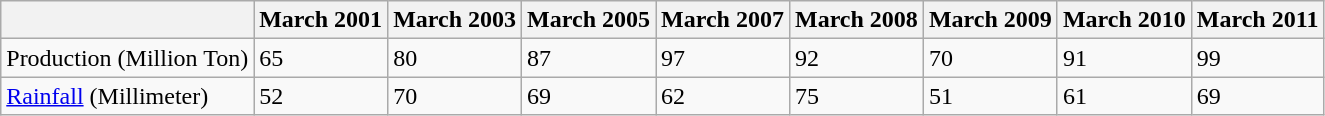<table class="wikitable">
<tr>
<th></th>
<th>March 2001</th>
<th>March 2003</th>
<th>March 2005</th>
<th>March 2007</th>
<th>March 2008</th>
<th>March 2009</th>
<th>March 2010</th>
<th>March 2011</th>
</tr>
<tr>
<td>Production (Million Ton)</td>
<td>65</td>
<td>80</td>
<td>87</td>
<td>97</td>
<td>92</td>
<td>70</td>
<td>91</td>
<td>99</td>
</tr>
<tr>
<td><a href='#'>Rainfall</a> (Millimeter)</td>
<td>52</td>
<td>70</td>
<td>69</td>
<td>62</td>
<td>75</td>
<td>51</td>
<td>61</td>
<td>69</td>
</tr>
</table>
